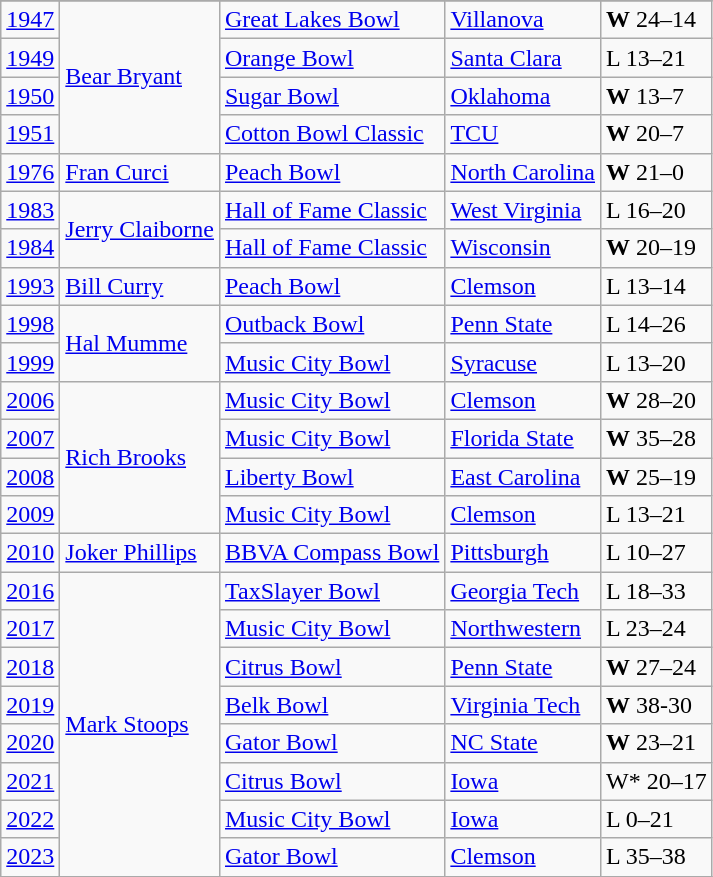<table class="wikitable">
<tr>
</tr>
<tr>
<td><a href='#'>1947</a></td>
<td rowspan="4"><a href='#'>Bear Bryant</a></td>
<td><a href='#'>Great Lakes Bowl</a></td>
<td><a href='#'>Villanova</a></td>
<td><strong>W</strong> 24–14</td>
</tr>
<tr>
<td><a href='#'>1949</a></td>
<td><a href='#'>Orange Bowl</a></td>
<td><a href='#'>Santa Clara</a></td>
<td>L 13–21</td>
</tr>
<tr>
<td><a href='#'>1950</a></td>
<td><a href='#'>Sugar Bowl</a></td>
<td><a href='#'>Oklahoma</a></td>
<td><strong>W</strong> 13–7</td>
</tr>
<tr>
<td><a href='#'>1951</a></td>
<td><a href='#'>Cotton Bowl Classic</a></td>
<td><a href='#'>TCU</a></td>
<td><strong>W</strong> 20–7</td>
</tr>
<tr>
<td><a href='#'>1976</a></td>
<td><a href='#'>Fran Curci</a></td>
<td><a href='#'>Peach Bowl</a></td>
<td><a href='#'>North Carolina</a></td>
<td><strong>W</strong> 21–0</td>
</tr>
<tr>
<td><a href='#'>1983</a></td>
<td rowspan="2"><a href='#'>Jerry Claiborne</a></td>
<td><a href='#'>Hall of Fame Classic</a></td>
<td><a href='#'>West Virginia</a></td>
<td>L 16–20</td>
</tr>
<tr>
<td><a href='#'>1984</a></td>
<td><a href='#'>Hall of Fame Classic</a></td>
<td><a href='#'>Wisconsin</a></td>
<td><strong>W</strong> 20–19</td>
</tr>
<tr>
<td><a href='#'>1993</a></td>
<td><a href='#'>Bill Curry</a></td>
<td><a href='#'>Peach Bowl</a></td>
<td><a href='#'>Clemson</a></td>
<td>L 13–14</td>
</tr>
<tr>
<td><a href='#'>1998</a></td>
<td rowspan="2"><a href='#'>Hal Mumme</a></td>
<td><a href='#'>Outback Bowl</a></td>
<td><a href='#'>Penn State</a></td>
<td>L 14–26</td>
</tr>
<tr>
<td><a href='#'>1999</a></td>
<td><a href='#'>Music City Bowl</a></td>
<td><a href='#'>Syracuse</a></td>
<td>L 13–20</td>
</tr>
<tr>
<td><a href='#'>2006</a></td>
<td rowspan="4"><a href='#'>Rich Brooks</a></td>
<td><a href='#'>Music City Bowl</a></td>
<td><a href='#'>Clemson</a></td>
<td><strong>W</strong> 28–20</td>
</tr>
<tr>
<td><a href='#'>2007</a></td>
<td><a href='#'>Music City Bowl</a></td>
<td><a href='#'>Florida State</a></td>
<td><strong>W</strong> 35–28</td>
</tr>
<tr>
<td><a href='#'>2008</a></td>
<td><a href='#'>Liberty Bowl</a></td>
<td><a href='#'>East Carolina</a></td>
<td><strong>W</strong> 25–19</td>
</tr>
<tr>
<td><a href='#'>2009</a></td>
<td><a href='#'>Music City Bowl</a></td>
<td><a href='#'>Clemson</a></td>
<td>L 13–21</td>
</tr>
<tr>
<td><a href='#'>2010</a></td>
<td><a href='#'>Joker Phillips</a></td>
<td><a href='#'>BBVA Compass Bowl</a></td>
<td><a href='#'>Pittsburgh</a></td>
<td>L 10–27</td>
</tr>
<tr>
<td><a href='#'>2016</a></td>
<td rowspan="8"><a href='#'>Mark Stoops</a></td>
<td><a href='#'>TaxSlayer Bowl</a></td>
<td><a href='#'>Georgia Tech</a></td>
<td>L 18–33</td>
</tr>
<tr>
<td><a href='#'>2017</a></td>
<td><a href='#'>Music City Bowl</a></td>
<td><a href='#'>Northwestern</a></td>
<td>L 23–24</td>
</tr>
<tr>
<td><a href='#'>2018</a></td>
<td><a href='#'>Citrus Bowl</a></td>
<td><a href='#'>Penn State</a></td>
<td><strong>W</strong> 27–24</td>
</tr>
<tr>
<td><a href='#'>2019</a></td>
<td><a href='#'>Belk Bowl</a></td>
<td><a href='#'>Virginia Tech</a></td>
<td><strong>W</strong> 38-30</td>
</tr>
<tr>
<td><a href='#'>2020</a></td>
<td><a href='#'>Gator Bowl</a></td>
<td><a href='#'>NC State</a></td>
<td><strong>W</strong> 23–21</td>
</tr>
<tr>
<td><a href='#'>2021</a></td>
<td><a href='#'>Citrus Bowl</a></td>
<td><a href='#'>Iowa</a></td>
<td>W* 20–17</td>
</tr>
<tr>
<td><a href='#'>2022</a></td>
<td><a href='#'>Music City Bowl</a></td>
<td><a href='#'>Iowa</a></td>
<td>L 0–21</td>
</tr>
<tr>
<td><a href='#'>2023</a></td>
<td><a href='#'>Gator Bowl</a></td>
<td><a href='#'>Clemson</a></td>
<td>L 35–38</td>
</tr>
<tr>
</tr>
</table>
